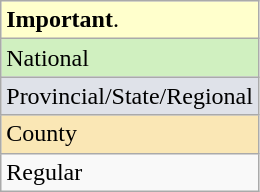<table class="wikitable">
<tr style="background:#ffc;">
<td><strong>Important</strong>.</td>
</tr>
<tr style="background:#d0f0c0">
<td>National</td>
</tr>
<tr style="background:#dfe2e9">
<td>Provincial/State/Regional</td>
</tr>
<tr style="background:#fae7b5">
<td>County</td>
</tr>
<tr>
<td>Regular</td>
</tr>
</table>
